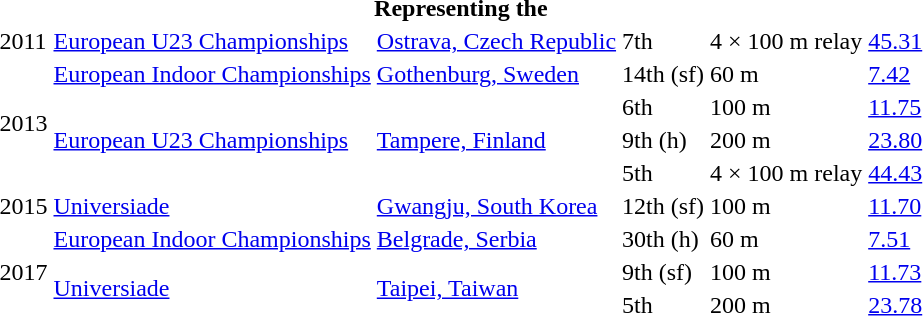<table>
<tr>
<th colspan="6">Representing the </th>
</tr>
<tr>
<td>2011</td>
<td><a href='#'>European U23 Championships</a></td>
<td><a href='#'>Ostrava, Czech Republic</a></td>
<td>7th</td>
<td>4 × 100 m relay</td>
<td><a href='#'>45.31</a></td>
</tr>
<tr>
<td rowspan=4>2013</td>
<td><a href='#'>European Indoor Championships</a></td>
<td><a href='#'>Gothenburg, Sweden</a></td>
<td>14th (sf)</td>
<td>60 m</td>
<td><a href='#'>7.42</a></td>
</tr>
<tr>
<td rowspan=3><a href='#'>European U23 Championships</a></td>
<td rowspan=3><a href='#'>Tampere, Finland</a></td>
<td>6th</td>
<td>100 m</td>
<td><a href='#'>11.75</a></td>
</tr>
<tr>
<td>9th (h)</td>
<td>200 m</td>
<td><a href='#'>23.80</a></td>
</tr>
<tr>
<td>5th</td>
<td>4 × 100 m relay</td>
<td><a href='#'>44.43</a></td>
</tr>
<tr>
<td>2015</td>
<td><a href='#'>Universiade</a></td>
<td><a href='#'>Gwangju, South Korea</a></td>
<td>12th (sf)</td>
<td>100 m</td>
<td><a href='#'>11.70</a></td>
</tr>
<tr>
<td rowspan=3>2017</td>
<td><a href='#'>European Indoor Championships</a></td>
<td><a href='#'>Belgrade, Serbia</a></td>
<td>30th (h)</td>
<td>60 m</td>
<td><a href='#'>7.51</a></td>
</tr>
<tr>
<td rowspan=2><a href='#'>Universiade</a></td>
<td rowspan=2><a href='#'>Taipei, Taiwan</a></td>
<td>9th (sf)</td>
<td>100 m</td>
<td><a href='#'>11.73</a></td>
</tr>
<tr>
<td>5th</td>
<td>200 m</td>
<td><a href='#'>23.78</a></td>
</tr>
</table>
